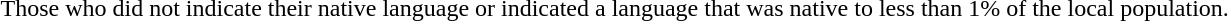<table>
<tr>
<td> Those who did not indicate their native language or indicated a language that was native to less than 1% of the local population.</td>
</tr>
</table>
